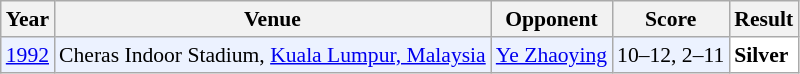<table class="sortable wikitable" style="font-size: 90%;">
<tr>
<th>Year</th>
<th>Venue</th>
<th>Opponent</th>
<th>Score</th>
<th>Result</th>
</tr>
<tr style="background:#ECF2FF">
<td align="center"><a href='#'>1992</a></td>
<td align="left">Cheras Indoor Stadium, <a href='#'>Kuala Lumpur, Malaysia</a></td>
<td align="left"> <a href='#'>Ye Zhaoying</a></td>
<td align="left">10–12, 2–11</td>
<td style="text-align:left; background: white"> <strong>Silver</strong></td>
</tr>
</table>
